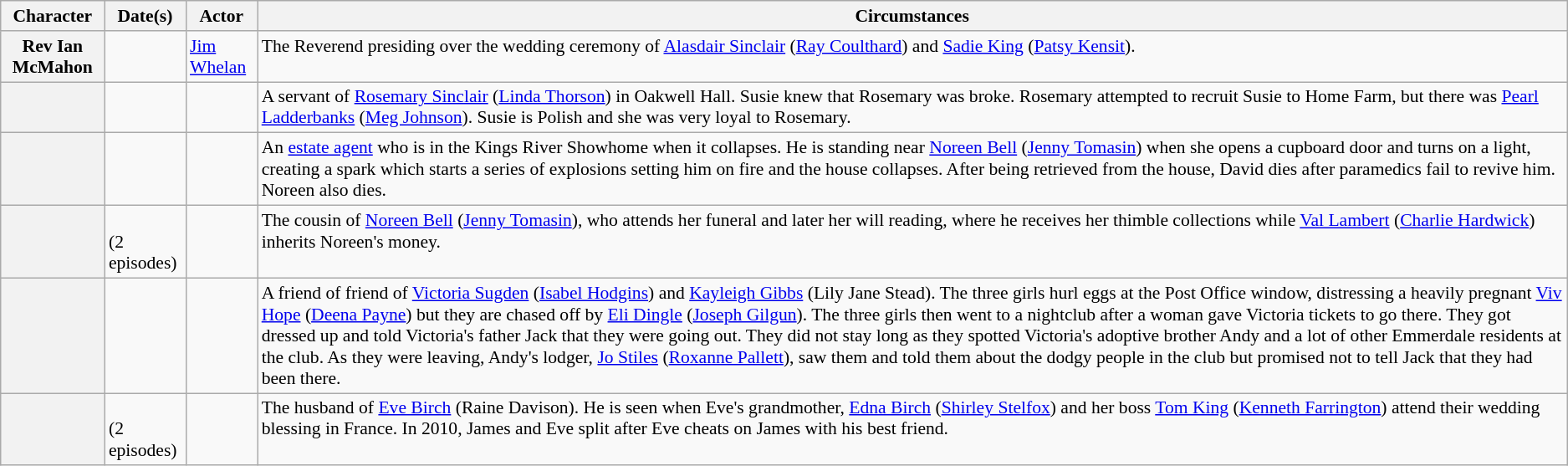<table class="wikitable plainrowheaders" style="font-size:90%">
<tr>
<th scope="col">Character</th>
<th scope="col">Date(s)</th>
<th scope="col">Actor</th>
<th scope="col">Circumstances</th>
</tr>
<tr valign="top">
<th scope="row">Rev Ian McMahon</th>
<td></td>
<td><a href='#'>Jim Whelan</a></td>
<td>The Reverend presiding over the wedding ceremony of <a href='#'>Alasdair Sinclair</a> (<a href='#'>Ray Coulthard</a>) and <a href='#'>Sadie King</a> (<a href='#'>Patsy Kensit</a>).</td>
</tr>
<tr valign="top">
<th scope="row"></th>
<td></td>
<td></td>
<td>A servant of <a href='#'>Rosemary Sinclair</a> (<a href='#'>Linda Thorson</a>) in Oakwell Hall. Susie knew that Rosemary was broke. Rosemary attempted to recruit Susie to Home Farm, but there was <a href='#'>Pearl Ladderbanks</a> (<a href='#'>Meg Johnson</a>). Susie is Polish and she was very loyal to Rosemary.</td>
</tr>
<tr valign="top">
<th scope="row"></th>
<td></td>
<td></td>
<td>An <a href='#'>estate agent</a> who is in the Kings River Showhome when it collapses. He is standing near <a href='#'>Noreen Bell</a> (<a href='#'>Jenny Tomasin</a>) when she opens a cupboard door and turns on a light, creating a spark which starts a series of explosions setting him on fire and the house collapses. After being retrieved from the house, David dies after paramedics fail to revive him. Noreen also dies.</td>
</tr>
<tr valign="top">
<th scope="row"></th>
<td><br>(2 episodes)</td>
<td></td>
<td>The cousin of <a href='#'>Noreen Bell</a> (<a href='#'>Jenny Tomasin</a>), who attends her funeral and later her will reading, where he receives her thimble collections while <a href='#'>Val Lambert</a> (<a href='#'>Charlie Hardwick</a>) inherits Noreen's money.</td>
</tr>
<tr valign="top">
<th scope="row"></th>
<td></td>
<td></td>
<td>A friend of friend of <a href='#'>Victoria Sugden</a> (<a href='#'>Isabel Hodgins</a>) and <a href='#'>Kayleigh Gibbs</a> (Lily Jane Stead). The three girls hurl eggs at the Post Office window, distressing a heavily pregnant <a href='#'>Viv Hope</a> (<a href='#'>Deena Payne</a>) but they are chased off by <a href='#'>Eli Dingle</a> (<a href='#'>Joseph Gilgun</a>). The three girls then went to a nightclub after a woman gave Victoria tickets to go there. They got dressed up and told Victoria's father Jack that they were going out. They did not stay long as they spotted Victoria's adoptive brother Andy and a lot of other Emmerdale residents at the club. As they were leaving, Andy's lodger, <a href='#'>Jo Stiles</a> (<a href='#'>Roxanne Pallett</a>), saw them and told them about the dodgy people in the club but promised not to tell Jack that they had been there.</td>
</tr>
<tr valign="top">
<th scope="row"></th>
<td><br>(2 episodes)</td>
<td></td>
<td> The husband of <a href='#'>Eve Birch</a> (Raine Davison). He is seen when Eve's grandmother, <a href='#'>Edna Birch</a> (<a href='#'>Shirley Stelfox</a>) and  her boss <a href='#'>Tom King</a> (<a href='#'>Kenneth Farrington</a>) attend their wedding blessing in France. In 2010, James and Eve split after Eve cheats on James with his best friend.</td>
</tr>
</table>
